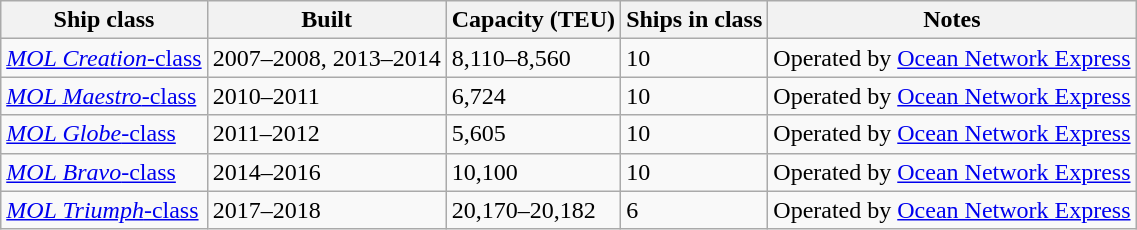<table class="wikitable">
<tr>
<th>Ship class</th>
<th>Built</th>
<th>Capacity (TEU)</th>
<th>Ships in class</th>
<th>Notes</th>
</tr>
<tr>
<td><a href='#'><em>MOL Creation</em>-class</a></td>
<td>2007–2008, 2013–2014</td>
<td>8,110–8,560</td>
<td>10</td>
<td>Operated by <a href='#'>Ocean Network Express</a></td>
</tr>
<tr>
<td><a href='#'><em>MOL Maestro</em>-class</a></td>
<td>2010–2011</td>
<td>6,724</td>
<td>10</td>
<td>Operated by <a href='#'>Ocean Network Express</a></td>
</tr>
<tr>
<td><a href='#'><em>MOL Globe</em>-class</a></td>
<td>2011–2012</td>
<td>5,605</td>
<td>10</td>
<td>Operated by <a href='#'>Ocean Network Express</a></td>
</tr>
<tr>
<td><a href='#'><em>MOL Bravo</em>-class</a></td>
<td>2014–2016</td>
<td>10,100</td>
<td>10</td>
<td>Operated by <a href='#'>Ocean Network Express</a></td>
</tr>
<tr>
<td><a href='#'><em>MOL Triumph</em>-class</a></td>
<td>2017–2018</td>
<td>20,170–20,182</td>
<td>6</td>
<td>Operated by <a href='#'>Ocean Network Express</a></td>
</tr>
</table>
